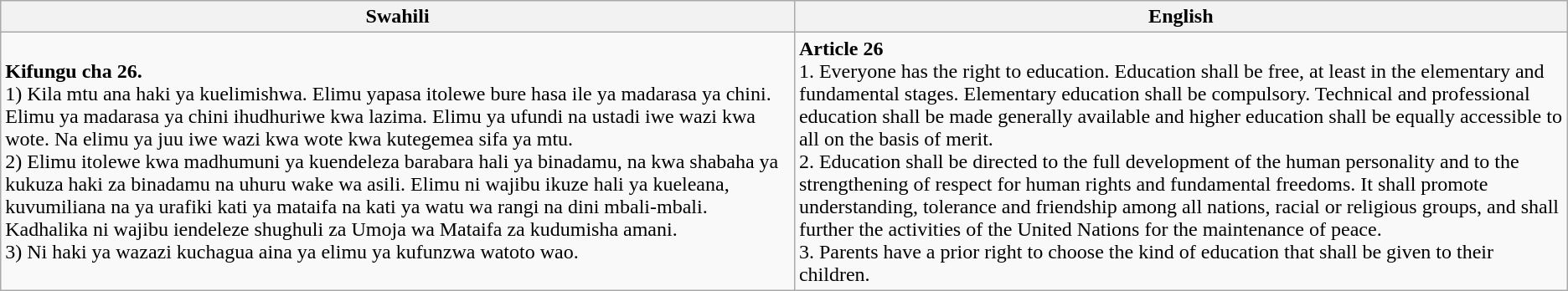<table class="wikitable">
<tr>
<th>Swahili</th>
<th>English</th>
</tr>
<tr>
<td><strong>Kifungu cha 26.</strong><br>1) Kila mtu ana haki ya kuelimishwa. Elimu yapasa itolewe bure hasa ile ya madarasa ya chini. Elimu ya madarasa ya chini ihudhuriwe kwa lazima. Elimu ya ufundi na ustadi iwe wazi kwa wote. Na elimu ya juu iwe wazi kwa wote kwa kutegemea sifa ya mtu.<br>2) Elimu itolewe kwa madhumuni ya kuendeleza barabara hali ya binadamu, na kwa shabaha ya kukuza haki za binadamu na uhuru wake wa asili. Elimu ni wajibu ikuze hali ya kueleana, kuvumiliana na ya urafiki kati ya mataifa na kati ya watu wa rangi na dini mbali-mbali. Kadhalika ni wajibu iendeleze shughuli za Umoja wa Mataifa za kudumisha amani.<br>3) Ni haki ya wazazi kuchagua aina ya elimu ya kufunzwa watoto wao.</td>
<td><strong>Article 26</strong><br>1. Everyone has the right to education. Education shall be free, at least in the elementary and fundamental stages. Elementary education shall be compulsory. Technical and professional education shall be made generally available and higher education shall be equally accessible to all on the basis of merit.<br>2. Education shall be directed to the full development of the human personality and to the strengthening of respect for human rights and fundamental freedoms. It shall promote understanding, tolerance and friendship among all nations, racial or religious groups, and shall further the activities of the United Nations for the maintenance of peace.<br>3. Parents have a prior right to choose the kind of education that shall be given to their children.</td>
</tr>
</table>
